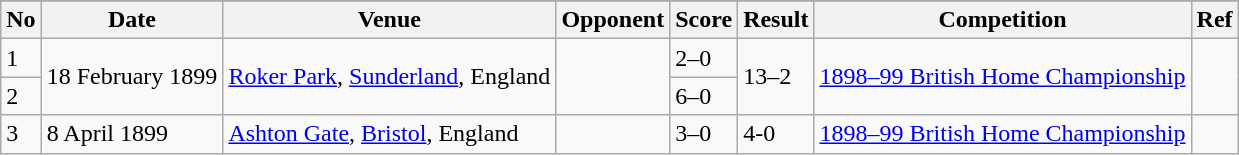<table class=wikitable>
<tr>
</tr>
<tr>
<th>No</th>
<th>Date</th>
<th>Venue</th>
<th>Opponent</th>
<th>Score</th>
<th>Result</th>
<th>Competition</th>
<th>Ref</th>
</tr>
<tr>
<td>1</td>
<td rowspan=2>18 February 1899</td>
<td rowspan=2><a href='#'>Roker Park</a>, <a href='#'>Sunderland</a>, England</td>
<td rowspan=2></td>
<td>2–0</td>
<td rowspan=2>13–2</td>
<td rowspan=2><a href='#'>1898–99 British Home Championship</a></td>
<td rowspan=2></td>
</tr>
<tr>
<td>2</td>
<td>6–0</td>
</tr>
<tr>
<td>3</td>
<td>8 April 1899</td>
<td><a href='#'>Ashton Gate</a>, <a href='#'>Bristol</a>, England</td>
<td></td>
<td>3–0</td>
<td>4-0</td>
<td><a href='#'>1898–99 British Home Championship</a></td>
<td><br></td>
</tr>
</table>
